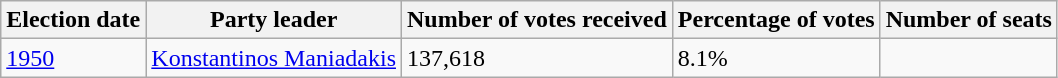<table class="wikitable">
<tr>
<th>Election date</th>
<th>Party leader</th>
<th>Number of votes received</th>
<th>Percentage of votes</th>
<th>Number of seats</th>
</tr>
<tr>
<td><a href='#'>1950</a></td>
<td><a href='#'>Konstantinos Maniadakis</a></td>
<td>137,618</td>
<td>8.1%</td>
<td></td>
</tr>
</table>
